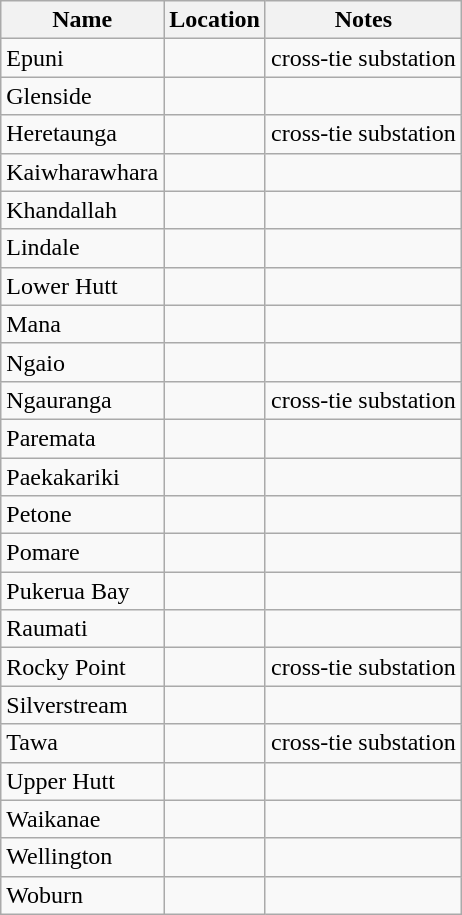<table class="wikitable sortable">
<tr>
<th>Name</th>
<th>Location</th>
<th>Notes</th>
</tr>
<tr>
<td>Epuni</td>
<td></td>
<td>cross-tie substation</td>
</tr>
<tr>
<td>Glenside</td>
<td></td>
<td></td>
</tr>
<tr>
<td>Heretaunga</td>
<td></td>
<td>cross-tie substation</td>
</tr>
<tr>
<td>Kaiwharawhara</td>
<td></td>
<td></td>
</tr>
<tr>
<td>Khandallah</td>
<td></td>
<td></td>
</tr>
<tr>
<td>Lindale</td>
<td></td>
<td></td>
</tr>
<tr>
<td>Lower Hutt</td>
<td></td>
<td></td>
</tr>
<tr>
<td>Mana</td>
<td></td>
<td></td>
</tr>
<tr>
<td>Ngaio</td>
<td></td>
<td></td>
</tr>
<tr>
<td>Ngauranga</td>
<td></td>
<td>cross-tie substation</td>
</tr>
<tr>
<td>Paremata</td>
<td></td>
<td></td>
</tr>
<tr>
<td>Paekakariki</td>
<td></td>
<td></td>
</tr>
<tr>
<td>Petone</td>
<td></td>
<td></td>
</tr>
<tr>
<td>Pomare</td>
<td></td>
<td></td>
</tr>
<tr>
<td>Pukerua Bay</td>
<td></td>
<td></td>
</tr>
<tr>
<td>Raumati</td>
<td></td>
<td></td>
</tr>
<tr>
<td>Rocky Point</td>
<td></td>
<td>cross-tie substation</td>
</tr>
<tr>
<td>Silverstream</td>
<td></td>
<td></td>
</tr>
<tr>
<td>Tawa</td>
<td></td>
<td>cross-tie substation</td>
</tr>
<tr>
<td>Upper Hutt</td>
<td></td>
<td></td>
</tr>
<tr>
<td>Waikanae</td>
<td></td>
<td></td>
</tr>
<tr>
<td>Wellington</td>
<td></td>
<td></td>
</tr>
<tr>
<td>Woburn</td>
<td></td>
<td></td>
</tr>
</table>
